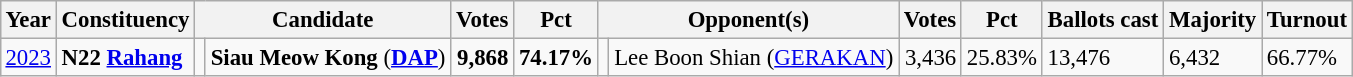<table class="wikitable" style="margin:0.5em ; font-size:95%">
<tr>
<th>Year</th>
<th>Constituency</th>
<th colspan=2>Candidate</th>
<th>Votes</th>
<th>Pct</th>
<th colspan=2>Opponent(s)</th>
<th>Votes</th>
<th>Pct</th>
<th>Ballots cast</th>
<th>Majority</th>
<th>Turnout</th>
</tr>
<tr>
<td><a href='#'>2023</a></td>
<td><strong>N22 <a href='#'>Rahang</a></strong></td>
<td></td>
<td><strong>Siau Meow Kong</strong> (<a href='#'><strong>DAP</strong></a>)</td>
<td align=right><strong>9,868</strong></td>
<td><strong>74.17%</strong></td>
<td bgcolor=></td>
<td>Lee Boon Shian (<a href='#'>GERAKAN</a>)</td>
<td align=right>3,436</td>
<td>25.83%</td>
<td>13,476</td>
<td>6,432</td>
<td>66.77%</td>
</tr>
</table>
